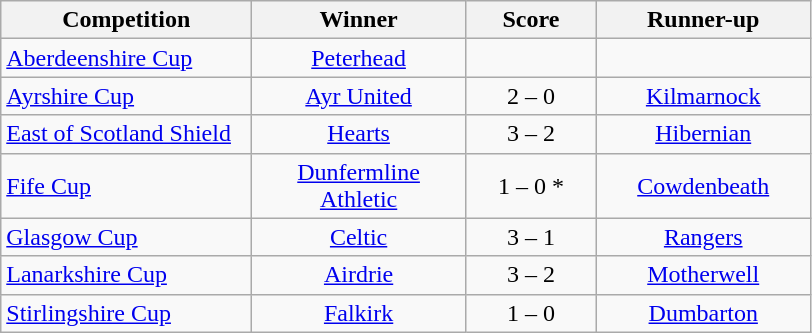<table class="wikitable" style="text-align: center;">
<tr>
<th width=160>Competition</th>
<th width=135>Winner</th>
<th width=80>Score</th>
<th width=135>Runner-up</th>
</tr>
<tr>
<td align=left><a href='#'>Aberdeenshire Cup</a></td>
<td><a href='#'>Peterhead</a></td>
<td></td>
<td></td>
</tr>
<tr>
<td align=left><a href='#'>Ayrshire Cup</a></td>
<td><a href='#'>Ayr United</a></td>
<td>2 – 0</td>
<td><a href='#'>Kilmarnock</a></td>
</tr>
<tr>
<td align=left><a href='#'>East of Scotland Shield</a></td>
<td><a href='#'>Hearts</a></td>
<td>3 – 2</td>
<td><a href='#'>Hibernian</a></td>
</tr>
<tr>
<td align=left><a href='#'>Fife Cup</a></td>
<td><a href='#'>Dunfermline Athletic</a></td>
<td>1 – 0 *</td>
<td><a href='#'>Cowdenbeath</a></td>
</tr>
<tr>
<td align=left><a href='#'>Glasgow Cup</a></td>
<td><a href='#'>Celtic</a></td>
<td>3 – 1</td>
<td><a href='#'>Rangers</a></td>
</tr>
<tr>
<td align=left><a href='#'>Lanarkshire Cup</a></td>
<td><a href='#'>Airdrie</a></td>
<td>3 – 2</td>
<td><a href='#'>Motherwell</a></td>
</tr>
<tr>
<td align=left><a href='#'>Stirlingshire Cup</a></td>
<td><a href='#'>Falkirk</a></td>
<td>1 – 0</td>
<td><a href='#'>Dumbarton</a></td>
</tr>
</table>
